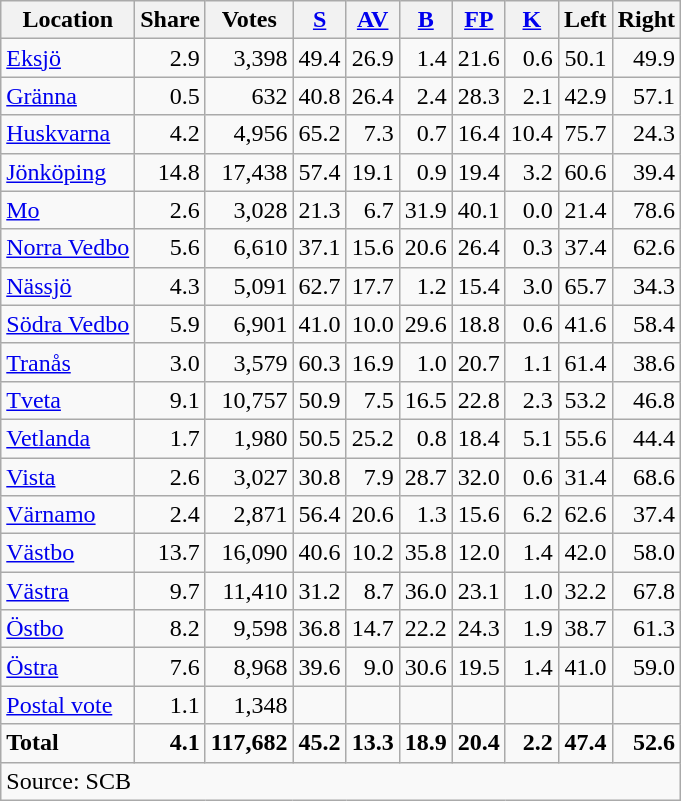<table class="wikitable sortable" style=text-align:right>
<tr>
<th>Location</th>
<th>Share</th>
<th>Votes</th>
<th><a href='#'>S</a></th>
<th><a href='#'>AV</a></th>
<th><a href='#'>B</a></th>
<th><a href='#'>FP</a></th>
<th><a href='#'>K</a></th>
<th>Left</th>
<th>Right</th>
</tr>
<tr>
<td align=left><a href='#'>Eksjö</a></td>
<td>2.9</td>
<td>3,398</td>
<td>49.4</td>
<td>26.9</td>
<td>1.4</td>
<td>21.6</td>
<td>0.6</td>
<td>50.1</td>
<td>49.9</td>
</tr>
<tr>
<td align=left><a href='#'>Gränna</a></td>
<td>0.5</td>
<td>632</td>
<td>40.8</td>
<td>26.4</td>
<td>2.4</td>
<td>28.3</td>
<td>2.1</td>
<td>42.9</td>
<td>57.1</td>
</tr>
<tr>
<td align=left><a href='#'>Huskvarna</a></td>
<td>4.2</td>
<td>4,956</td>
<td>65.2</td>
<td>7.3</td>
<td>0.7</td>
<td>16.4</td>
<td>10.4</td>
<td>75.7</td>
<td>24.3</td>
</tr>
<tr>
<td align=left><a href='#'>Jönköping</a></td>
<td>14.8</td>
<td>17,438</td>
<td>57.4</td>
<td>19.1</td>
<td>0.9</td>
<td>19.4</td>
<td>3.2</td>
<td>60.6</td>
<td>39.4</td>
</tr>
<tr>
<td align=left><a href='#'>Mo</a></td>
<td>2.6</td>
<td>3,028</td>
<td>21.3</td>
<td>6.7</td>
<td>31.9</td>
<td>40.1</td>
<td>0.0</td>
<td>21.4</td>
<td>78.6</td>
</tr>
<tr>
<td align=left><a href='#'>Norra Vedbo</a></td>
<td>5.6</td>
<td>6,610</td>
<td>37.1</td>
<td>15.6</td>
<td>20.6</td>
<td>26.4</td>
<td>0.3</td>
<td>37.4</td>
<td>62.6</td>
</tr>
<tr>
<td align=left><a href='#'>Nässjö</a></td>
<td>4.3</td>
<td>5,091</td>
<td>62.7</td>
<td>17.7</td>
<td>1.2</td>
<td>15.4</td>
<td>3.0</td>
<td>65.7</td>
<td>34.3</td>
</tr>
<tr>
<td align=left><a href='#'>Södra Vedbo</a></td>
<td>5.9</td>
<td>6,901</td>
<td>41.0</td>
<td>10.0</td>
<td>29.6</td>
<td>18.8</td>
<td>0.6</td>
<td>41.6</td>
<td>58.4</td>
</tr>
<tr>
<td align=left><a href='#'>Tranås</a></td>
<td>3.0</td>
<td>3,579</td>
<td>60.3</td>
<td>16.9</td>
<td>1.0</td>
<td>20.7</td>
<td>1.1</td>
<td>61.4</td>
<td>38.6</td>
</tr>
<tr>
<td align=left><a href='#'>Tveta</a></td>
<td>9.1</td>
<td>10,757</td>
<td>50.9</td>
<td>7.5</td>
<td>16.5</td>
<td>22.8</td>
<td>2.3</td>
<td>53.2</td>
<td>46.8</td>
</tr>
<tr>
<td align=left><a href='#'>Vetlanda</a></td>
<td>1.7</td>
<td>1,980</td>
<td>50.5</td>
<td>25.2</td>
<td>0.8</td>
<td>18.4</td>
<td>5.1</td>
<td>55.6</td>
<td>44.4</td>
</tr>
<tr>
<td align=left><a href='#'>Vista</a></td>
<td>2.6</td>
<td>3,027</td>
<td>30.8</td>
<td>7.9</td>
<td>28.7</td>
<td>32.0</td>
<td>0.6</td>
<td>31.4</td>
<td>68.6</td>
</tr>
<tr>
<td align=left><a href='#'>Värnamo</a></td>
<td>2.4</td>
<td>2,871</td>
<td>56.4</td>
<td>20.6</td>
<td>1.3</td>
<td>15.6</td>
<td>6.2</td>
<td>62.6</td>
<td>37.4</td>
</tr>
<tr>
<td align=left><a href='#'>Västbo</a></td>
<td>13.7</td>
<td>16,090</td>
<td>40.6</td>
<td>10.2</td>
<td>35.8</td>
<td>12.0</td>
<td>1.4</td>
<td>42.0</td>
<td>58.0</td>
</tr>
<tr>
<td align=left><a href='#'>Västra</a></td>
<td>9.7</td>
<td>11,410</td>
<td>31.2</td>
<td>8.7</td>
<td>36.0</td>
<td>23.1</td>
<td>1.0</td>
<td>32.2</td>
<td>67.8</td>
</tr>
<tr>
<td align=left><a href='#'>Östbo</a></td>
<td>8.2</td>
<td>9,598</td>
<td>36.8</td>
<td>14.7</td>
<td>22.2</td>
<td>24.3</td>
<td>1.9</td>
<td>38.7</td>
<td>61.3</td>
</tr>
<tr>
<td align=left><a href='#'>Östra</a></td>
<td>7.6</td>
<td>8,968</td>
<td>39.6</td>
<td>9.0</td>
<td>30.6</td>
<td>19.5</td>
<td>1.4</td>
<td>41.0</td>
<td>59.0</td>
</tr>
<tr>
<td align=left><a href='#'>Postal vote</a></td>
<td>1.1</td>
<td>1,348</td>
<td></td>
<td></td>
<td></td>
<td></td>
<td></td>
<td></td>
<td></td>
</tr>
<tr>
<td align=left><strong>Total</strong></td>
<td><strong>4.1</strong></td>
<td><strong>117,682</strong></td>
<td><strong>45.2</strong></td>
<td><strong>13.3</strong></td>
<td><strong>18.9</strong></td>
<td><strong>20.4</strong></td>
<td><strong>2.2</strong></td>
<td><strong>47.4</strong></td>
<td><strong>52.6</strong></td>
</tr>
<tr>
<td align=left colspan=10>Source: SCB </td>
</tr>
</table>
